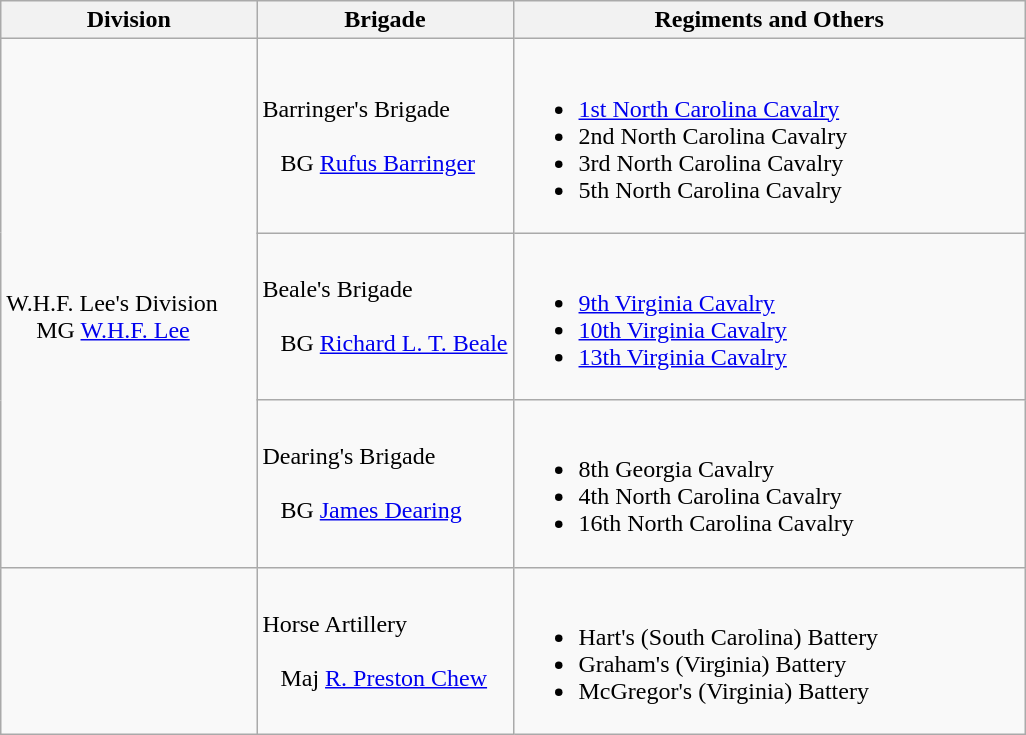<table class="wikitable">
<tr>
<th style="width:25%;">Division</th>
<th style="width:25%;">Brigade</th>
<th>Regiments and Others</th>
</tr>
<tr>
<td rowspan=3><br>W.H.F. Lee's Division
<br>    
MG <a href='#'>W.H.F. Lee</a></td>
<td>Barringer's Brigade<br><br>  
BG <a href='#'>Rufus Barringer</a></td>
<td><br><ul><li><a href='#'>1st North Carolina Cavalry</a></li><li>2nd North Carolina Cavalry</li><li>3rd North Carolina Cavalry</li><li>5th North Carolina Cavalry</li></ul></td>
</tr>
<tr>
<td>Beale's Brigade<br><br>  
BG <a href='#'>Richard L. T. Beale</a></td>
<td><br><ul><li><a href='#'>9th Virginia Cavalry</a></li><li><a href='#'>10th Virginia Cavalry</a></li><li><a href='#'>13th Virginia Cavalry</a></li></ul></td>
</tr>
<tr>
<td>Dearing's Brigade<br><br>  
BG <a href='#'>James Dearing</a></td>
<td><br><ul><li>8th Georgia Cavalry</li><li>4th North Carolina Cavalry</li><li>16th North Carolina Cavalry</li></ul></td>
</tr>
<tr>
<td></td>
<td>Horse Artillery<br><br>  
Maj <a href='#'>R. Preston Chew</a></td>
<td><br><ul><li>Hart's (South Carolina) Battery</li><li>Graham's (Virginia) Battery</li><li>McGregor's (Virginia) Battery</li></ul></td>
</tr>
</table>
